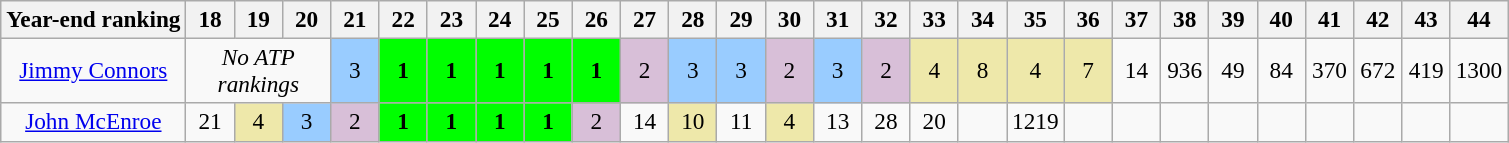<table class="nowrap wikitable" style="text-align:center;font-size:97%">
<tr>
<th>Year-end ranking</th>
<th width=25>18</th>
<th width=25>19</th>
<th width=25>20</th>
<th width=25>21</th>
<th width=25>22</th>
<th width=25>23</th>
<th width=25>24</th>
<th width=25>25</th>
<th width=25>26</th>
<th width=25>27</th>
<th width=25>28</th>
<th width=25>29</th>
<th width=25>30</th>
<th width=25>31</th>
<th width=25>32</th>
<th width=25>33</th>
<th width=25>34</th>
<th width=25>35</th>
<th width=25>36</th>
<th width=25>37</th>
<th width=25>38</th>
<th width=25>39</th>
<th width=25>40</th>
<th width=25>41</th>
<th width=25>42</th>
<th width=25>43</th>
<th width=25>44</th>
</tr>
<tr>
<td style="text-align:"left"><a href='#'>Jimmy Connors</a></td>
<td colspan=3><em>No ATP rankings</em></td>
<td bgcolor=99ccff>3</td>
<td bgcolor=lime><strong>1</strong></td>
<td bgcolor=lime><strong>1</strong></td>
<td bgcolor=lime><strong>1</strong></td>
<td bgcolor=lime><strong>1</strong></td>
<td bgcolor=lime><strong>1</strong></td>
<td bgcolor=thistle>2</td>
<td bgcolor=99ccff>3</td>
<td bgcolor=99ccff>3</td>
<td bgcolor=thistle>2</td>
<td bgcolor=99ccff>3</td>
<td bgcolor=thistle>2</td>
<td bgcolor=eee8aa>4</td>
<td bgcolor=eee8aa>8</td>
<td bgcolor=eee8aa>4</td>
<td bgcolor=eee8aa>7</td>
<td>14</td>
<td>936</td>
<td>49</td>
<td>84</td>
<td>370</td>
<td>672</td>
<td>419</td>
<td>1300</td>
</tr>
<tr>
<td style="text-align:"left"><a href='#'>John McEnroe</a></td>
<td>21</td>
<td bgcolor=eee8aa>4</td>
<td bgcolor=99ccff>3</td>
<td bgcolor=thistle>2</td>
<td bgcolor=lime><strong>1</strong></td>
<td bgcolor=lime><strong>1</strong></td>
<td bgcolor=lime><strong>1</strong></td>
<td bgcolor=lime><strong>1</strong></td>
<td bgcolor=thistle>2</td>
<td>14</td>
<td bgcolor=eee8aa>10</td>
<td>11</td>
<td bgcolor=eee8aa>4</td>
<td>13</td>
<td>28</td>
<td>20</td>
<td></td>
<td>1219</td>
<td></td>
<td></td>
<td></td>
<td></td>
<td></td>
<td></td>
<td></td>
<td></td>
<td></td>
</tr>
</table>
